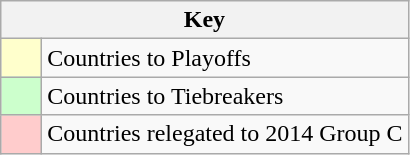<table class="wikitable" style="text-align: center;">
<tr>
<th colspan=2>Key</th>
</tr>
<tr>
<td style="background:#ffffcc; width:20px;"></td>
<td align=left>Countries to Playoffs</td>
</tr>
<tr>
<td style="background:#ccffcc; width:20px;"></td>
<td align=left>Countries to Tiebreakers</td>
</tr>
<tr>
<td style="background:#ffcccc; width:20px;"></td>
<td align=left>Countries relegated to 2014 Group C</td>
</tr>
</table>
